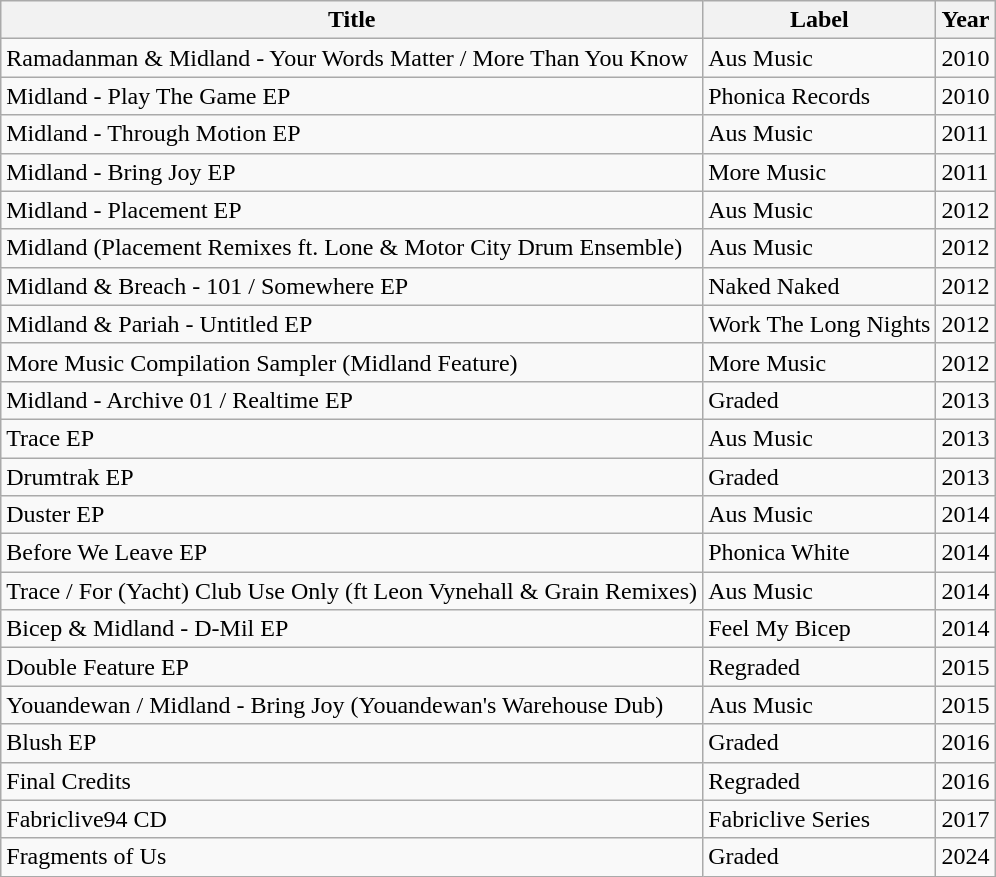<table class="wikitable">
<tr>
<th>Title</th>
<th>Label</th>
<th>Year</th>
</tr>
<tr>
<td>Ramadanman & Midland - Your Words Matter / More Than You Know</td>
<td>Aus Music</td>
<td>2010</td>
</tr>
<tr>
<td>Midland - Play The Game EP</td>
<td>Phonica Records</td>
<td>2010</td>
</tr>
<tr>
<td>Midland - Through Motion EP</td>
<td>Aus Music</td>
<td>2011</td>
</tr>
<tr>
<td>Midland - Bring Joy EP</td>
<td>More Music</td>
<td>2011</td>
</tr>
<tr>
<td>Midland - Placement EP</td>
<td>Aus Music</td>
<td>2012</td>
</tr>
<tr>
<td>Midland (Placement Remixes ft. Lone & Motor City Drum Ensemble)</td>
<td>Aus Music</td>
<td>2012</td>
</tr>
<tr>
<td>Midland & Breach - 101 / Somewhere EP</td>
<td>Naked Naked</td>
<td>2012</td>
</tr>
<tr>
<td>Midland & Pariah - Untitled EP</td>
<td>Work The Long Nights</td>
<td>2012</td>
</tr>
<tr>
<td>More Music Compilation Sampler (Midland Feature)</td>
<td>More Music</td>
<td>2012</td>
</tr>
<tr>
<td>Midland - Archive 01 / Realtime EP</td>
<td>Graded</td>
<td>2013</td>
</tr>
<tr>
<td>Trace EP</td>
<td>Aus Music</td>
<td>2013</td>
</tr>
<tr>
<td>Drumtrak EP</td>
<td>Graded</td>
<td>2013</td>
</tr>
<tr>
<td>Duster EP</td>
<td>Aus Music</td>
<td>2014</td>
</tr>
<tr>
<td>Before We Leave EP</td>
<td>Phonica White</td>
<td>2014</td>
</tr>
<tr>
<td>Trace / For (Yacht) Club Use Only (ft Leon Vynehall & Grain Remixes)</td>
<td>Aus Music</td>
<td>2014</td>
</tr>
<tr>
<td>Bicep & Midland - D-Mil EP</td>
<td>Feel My Bicep</td>
<td>2014</td>
</tr>
<tr>
<td>Double Feature EP</td>
<td>Regraded</td>
<td>2015</td>
</tr>
<tr>
<td>Youandewan / Midland - Bring Joy (Youandewan's Warehouse Dub)</td>
<td>Aus Music</td>
<td>2015</td>
</tr>
<tr>
<td>Blush EP</td>
<td>Graded</td>
<td>2016</td>
</tr>
<tr>
<td>Final Credits</td>
<td>Regraded</td>
<td>2016</td>
</tr>
<tr>
<td>Fabriclive94 CD</td>
<td>Fabriclive Series</td>
<td>2017</td>
</tr>
<tr>
<td>Fragments of Us</td>
<td>Graded</td>
<td>2024</td>
</tr>
</table>
